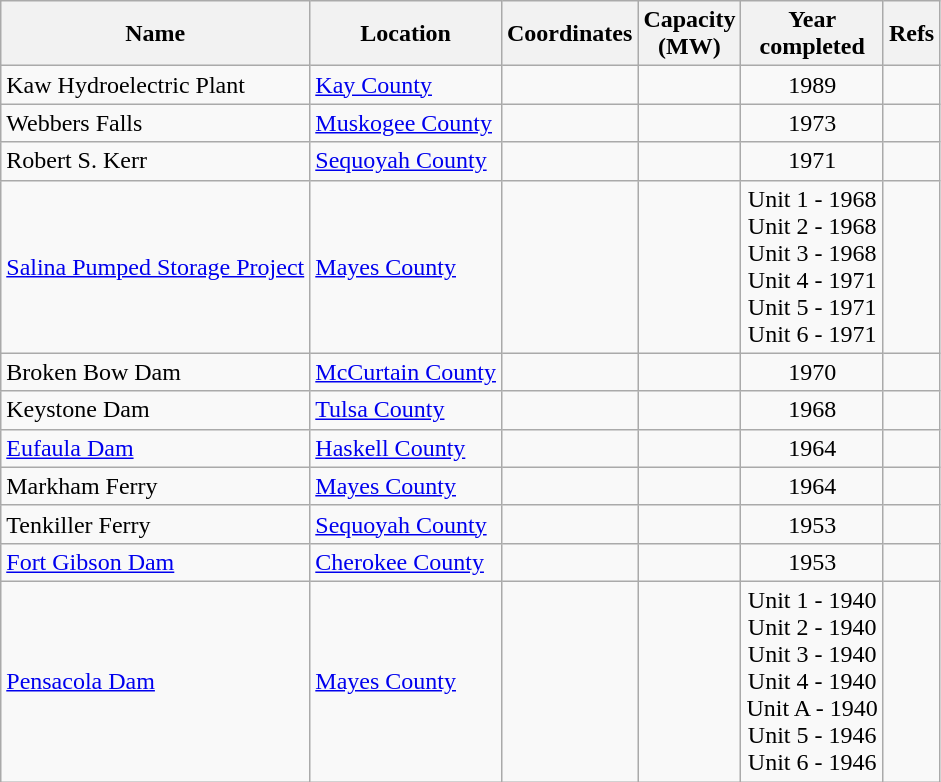<table class="wikitable sortable">
<tr>
<th>Name</th>
<th>Location</th>
<th>Coordinates</th>
<th>Capacity<br>(MW)</th>
<th>Year<br>completed</th>
<th>Refs</th>
</tr>
<tr>
<td>Kaw Hydroelectric Plant</td>
<td><a href='#'>Kay County</a></td>
<td></td>
<td align="center"></td>
<td align="center">1989</td>
<td></td>
</tr>
<tr>
<td>Webbers Falls</td>
<td><a href='#'>Muskogee County</a></td>
<td></td>
<td align="center"></td>
<td align="center">1973</td>
<td></td>
</tr>
<tr>
<td>Robert S. Kerr</td>
<td><a href='#'>Sequoyah County</a></td>
<td></td>
<td align="center"></td>
<td align="center">1971</td>
<td></td>
</tr>
<tr>
<td><a href='#'>Salina Pumped Storage Project</a></td>
<td><a href='#'>Mayes County</a></td>
<td></td>
<td align="center"></td>
<td align="center">Unit 1 - 1968<br>Unit 2 - 1968<br>Unit 3 - 1968<br>Unit 4 - 1971<br>Unit 5 - 1971<br>Unit 6 - 1971</td>
<td></td>
</tr>
<tr>
<td>Broken Bow Dam</td>
<td><a href='#'>McCurtain County</a></td>
<td></td>
<td align="center"></td>
<td align="center">1970</td>
<td></td>
</tr>
<tr>
<td>Keystone Dam</td>
<td><a href='#'>Tulsa County</a></td>
<td></td>
<td align="center"></td>
<td align="center">1968</td>
<td></td>
</tr>
<tr>
<td><a href='#'>Eufaula Dam</a></td>
<td><a href='#'>Haskell County</a></td>
<td></td>
<td align="center"></td>
<td align="center">1964</td>
<td></td>
</tr>
<tr>
<td>Markham Ferry</td>
<td><a href='#'>Mayes County</a></td>
<td></td>
<td align="center"></td>
<td align="center">1964</td>
<td></td>
</tr>
<tr>
<td>Tenkiller Ferry</td>
<td><a href='#'>Sequoyah County</a></td>
<td></td>
<td align="center"></td>
<td align="center">1953</td>
<td></td>
</tr>
<tr>
<td><a href='#'>Fort Gibson Dam</a></td>
<td><a href='#'>Cherokee County</a></td>
<td></td>
<td align="center"></td>
<td align="center">1953</td>
<td></td>
</tr>
<tr>
<td><a href='#'>Pensacola Dam</a></td>
<td><a href='#'>Mayes County</a></td>
<td></td>
<td align="center"></td>
<td align="center">Unit 1 - 1940<br>Unit 2 - 1940<br>Unit 3 - 1940<br>Unit 4 - 1940<br>Unit A - 1940<br>Unit 5 - 1946<br>Unit 6 - 1946</td>
<td></td>
</tr>
</table>
